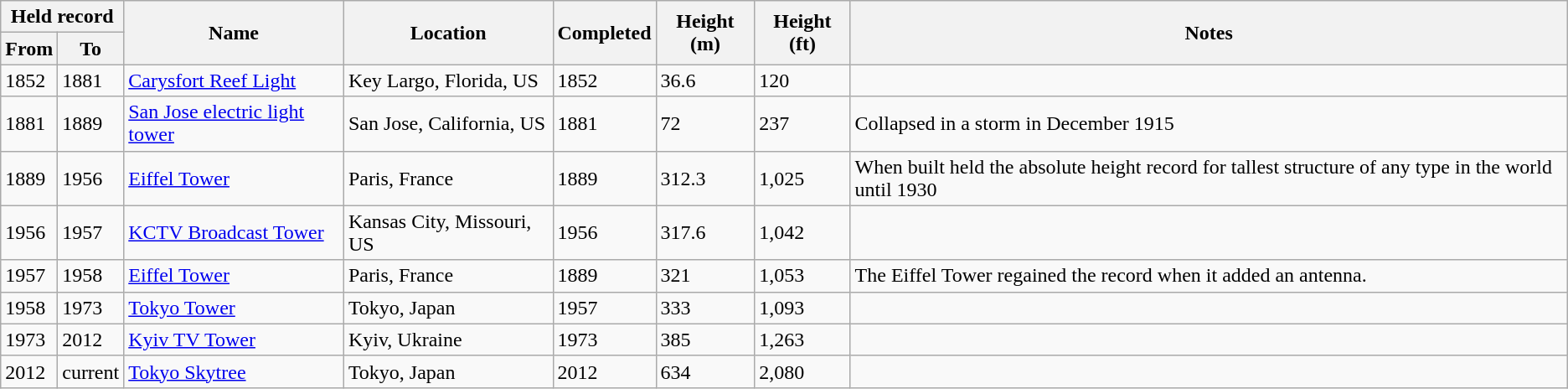<table class="sortable wikitable">
<tr>
<th colspan="2">Held record</th>
<th rowspan="2">Name</th>
<th rowspan="2">Location</th>
<th rowspan="2">Completed</th>
<th rowspan="2">Height (m)</th>
<th rowspan="2">Height (ft)</th>
<th rowspan="2">Notes</th>
</tr>
<tr>
<th>From</th>
<th>To</th>
</tr>
<tr>
<td>1852</td>
<td>1881</td>
<td><a href='#'>Carysfort Reef Light</a></td>
<td>Key Largo, Florida, US</td>
<td>1852</td>
<td>36.6</td>
<td>120</td>
<td></td>
</tr>
<tr>
<td>1881</td>
<td>1889</td>
<td><a href='#'>San Jose electric light tower</a></td>
<td>San Jose, California, US</td>
<td>1881</td>
<td>72</td>
<td>237</td>
<td>Collapsed in a storm in December 1915</td>
</tr>
<tr>
<td>1889</td>
<td>1956</td>
<td><a href='#'>Eiffel Tower</a></td>
<td>Paris, France</td>
<td>1889</td>
<td>312.3</td>
<td>1,025</td>
<td>When built held the absolute height record for tallest structure of any type in the world until 1930</td>
</tr>
<tr>
<td>1956</td>
<td>1957</td>
<td><a href='#'>KCTV Broadcast Tower</a></td>
<td>Kansas City, Missouri, US</td>
<td>1956</td>
<td>317.6</td>
<td>1,042</td>
<td></td>
</tr>
<tr>
<td>1957</td>
<td>1958</td>
<td><a href='#'>Eiffel Tower</a></td>
<td>Paris, France</td>
<td>1889</td>
<td>321</td>
<td>1,053</td>
<td>The Eiffel Tower regained the record when it added an antenna.</td>
</tr>
<tr>
<td>1958</td>
<td>1973</td>
<td><a href='#'>Tokyo Tower</a></td>
<td>Tokyo, Japan</td>
<td>1957</td>
<td>333</td>
<td>1,093</td>
<td></td>
</tr>
<tr>
<td>1973</td>
<td>2012</td>
<td><a href='#'>Kyiv TV Tower</a></td>
<td>Kyiv, Ukraine</td>
<td>1973</td>
<td>385</td>
<td>1,263</td>
<td></td>
</tr>
<tr>
<td>2012</td>
<td>current</td>
<td><a href='#'>Tokyo Skytree</a></td>
<td>Tokyo, Japan</td>
<td>2012</td>
<td>634</td>
<td>2,080</td>
<td></td>
</tr>
</table>
